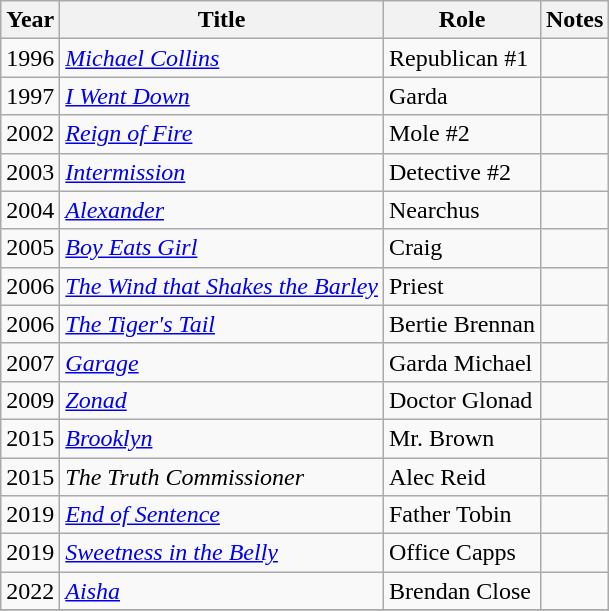<table class="wikitable" style="font-size: 100%;">
<tr>
<th>Year</th>
<th>Title</th>
<th>Role</th>
<th>Notes</th>
</tr>
<tr>
<td>1996</td>
<td><em><a href='#'>Michael Collins</a></em></td>
<td>Republican #1</td>
<td></td>
</tr>
<tr>
<td>1997</td>
<td><em><a href='#'>I Went Down</a></em></td>
<td>Garda</td>
<td></td>
</tr>
<tr>
<td>2002</td>
<td><em><a href='#'>Reign of Fire</a></em></td>
<td>Mole #2</td>
<td></td>
</tr>
<tr>
<td>2003</td>
<td><em><a href='#'>Intermission</a></em></td>
<td>Detective #2</td>
<td></td>
</tr>
<tr>
<td>2004</td>
<td><em><a href='#'>Alexander</a></em></td>
<td>Nearchus</td>
<td></td>
</tr>
<tr>
<td>2005</td>
<td><em><a href='#'>Boy Eats Girl</a></em></td>
<td>Craig</td>
<td></td>
</tr>
<tr>
<td>2006</td>
<td><em><a href='#'>The Wind that Shakes the Barley</a></em></td>
<td>Priest</td>
<td></td>
</tr>
<tr>
<td>2006</td>
<td><em><a href='#'>The Tiger's Tail</a></em></td>
<td>Bertie Brennan</td>
<td></td>
</tr>
<tr>
<td>2007</td>
<td><em><a href='#'>Garage</a></em></td>
<td>Garda Michael</td>
<td></td>
</tr>
<tr>
<td>2009</td>
<td><em><a href='#'>Zonad</a></em></td>
<td>Doctor Glonad</td>
<td></td>
</tr>
<tr>
<td>2015</td>
<td><em><a href='#'>Brooklyn</a></em></td>
<td>Mr. Brown</td>
<td></td>
</tr>
<tr>
<td>2015</td>
<td><em>The Truth Commissioner</em></td>
<td>Alec Reid</td>
<td></td>
</tr>
<tr>
<td>2019</td>
<td><em><a href='#'>End of Sentence</a></em></td>
<td>Father Tobin</td>
<td></td>
</tr>
<tr>
<td>2019</td>
<td><em><a href='#'>Sweetness in the Belly</a></em></td>
<td>Office Capps</td>
<td></td>
</tr>
<tr>
<td>2022</td>
<td><em><a href='#'>Aisha</a></em></td>
<td>Brendan Close</td>
<td></td>
</tr>
<tr>
</tr>
</table>
